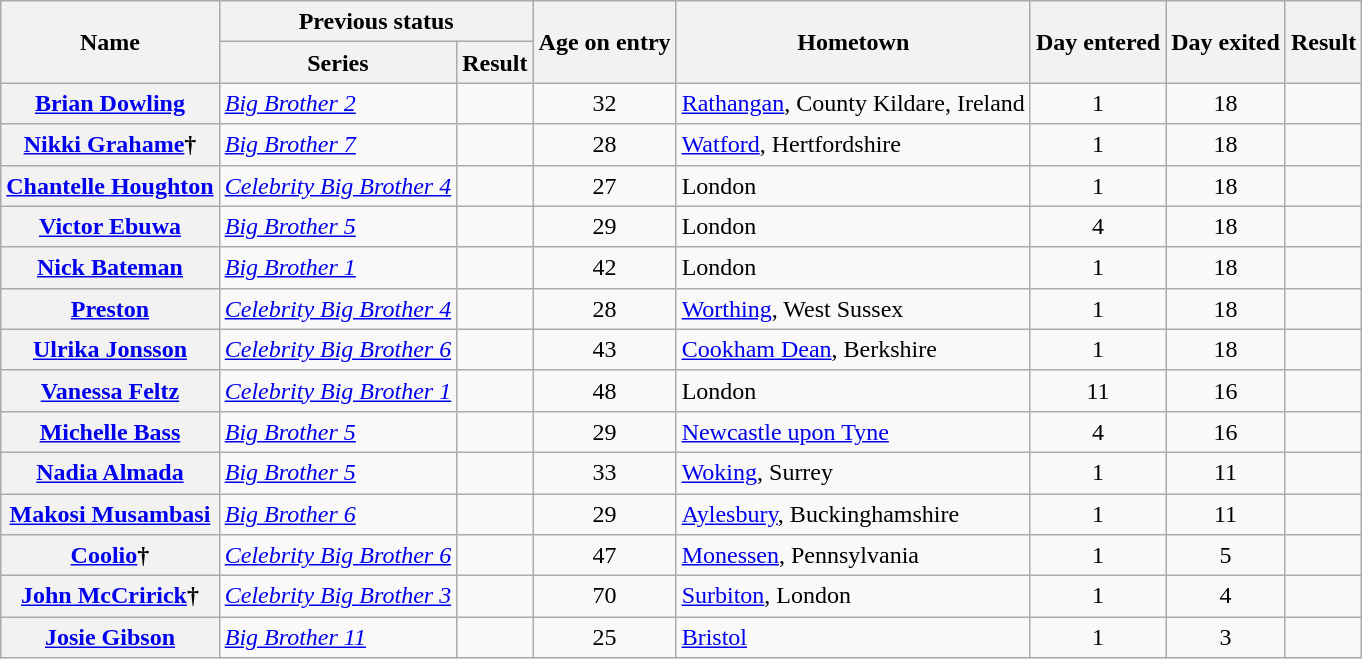<table class="wikitable sortable" style="text-align:left; line-height:20px; width:auto;">
<tr>
<th scope="col" rowspan="2">Name</th>
<th scope="col" colspan="2">Previous status</th>
<th scope="col" rowspan="2">Age on entry</th>
<th scope="col" rowspan="2">Hometown</th>
<th scope="col" rowspan="2">Day entered</th>
<th scope="col" rowspan="2">Day exited</th>
<th scope="col" rowspan="2">Result</th>
</tr>
<tr>
<th scope="col">Series</th>
<th scope="col">Result</th>
</tr>
<tr>
<th scope="row"><a href='#'>Brian Dowling</a></th>
<td><em><a href='#'>Big Brother 2</a></em></td>
<td></td>
<td align="center">32</td>
<td><a href='#'>Rathangan</a>, County Kildare, Ireland</td>
<td align="center">1</td>
<td align="center">18</td>
<td></td>
</tr>
<tr>
<th scope="row"><a href='#'>Nikki Grahame</a>†</th>
<td><em><a href='#'>Big Brother 7</a></em></td>
<td></td>
<td align="center">28</td>
<td><a href='#'>Watford</a>, Hertfordshire</td>
<td align="center">1</td>
<td align="center">18</td>
<td></td>
</tr>
<tr>
<th scope="row"><a href='#'>Chantelle Houghton</a></th>
<td><em><a href='#'>Celebrity Big Brother 4</a></em></td>
<td></td>
<td align="center">27</td>
<td>London</td>
<td align="center">1</td>
<td align="center">18</td>
<td></td>
</tr>
<tr>
<th scope="row"><a href='#'>Victor Ebuwa</a></th>
<td><em><a href='#'>Big Brother 5</a></em></td>
<td></td>
<td align="center">29</td>
<td>London</td>
<td align="center">4</td>
<td align="center">18</td>
<td></td>
</tr>
<tr>
<th scope="row"><a href='#'>Nick Bateman</a></th>
<td><em><a href='#'>Big Brother 1</a></em></td>
<td></td>
<td align="center">42</td>
<td>London</td>
<td align="center">1</td>
<td align="center">18</td>
<td></td>
</tr>
<tr>
<th scope="row"><a href='#'>Preston</a></th>
<td><em><a href='#'>Celebrity Big Brother 4</a></em></td>
<td></td>
<td align="center">28</td>
<td><a href='#'>Worthing</a>, West Sussex</td>
<td align="center">1</td>
<td align="center">18</td>
<td></td>
</tr>
<tr>
<th scope="row"><a href='#'>Ulrika Jonsson</a></th>
<td><em><a href='#'>Celebrity Big Brother 6</a></em></td>
<td></td>
<td align="center">43</td>
<td><a href='#'>Cookham Dean</a>, Berkshire</td>
<td align="center">1</td>
<td align="center">18</td>
<td></td>
</tr>
<tr>
<th scope="row"><a href='#'>Vanessa Feltz</a></th>
<td><em><a href='#'>Celebrity Big Brother 1</a></em></td>
<td></td>
<td align="center">48</td>
<td>London</td>
<td align="center">11</td>
<td align="center">16</td>
<td></td>
</tr>
<tr>
<th scope="row"><a href='#'>Michelle Bass</a></th>
<td><em><a href='#'>Big Brother 5</a></em></td>
<td></td>
<td align="center">29</td>
<td><a href='#'>Newcastle upon Tyne</a></td>
<td align="center">4</td>
<td align="center">16</td>
<td></td>
</tr>
<tr>
<th scope="row"><a href='#'>Nadia Almada</a></th>
<td><em><a href='#'>Big Brother 5</a></em></td>
<td></td>
<td align="center">33</td>
<td><a href='#'>Woking</a>, Surrey</td>
<td align="center">1</td>
<td align="center">11</td>
<td></td>
</tr>
<tr>
<th scope="row"><a href='#'>Makosi Musambasi</a></th>
<td><em><a href='#'>Big Brother 6</a></em></td>
<td></td>
<td align="center">29</td>
<td><a href='#'>Aylesbury</a>, Buckinghamshire</td>
<td align="center">1</td>
<td align="center">11</td>
<td></td>
</tr>
<tr>
<th scope="row"><a href='#'>Coolio</a>†</th>
<td><em><a href='#'>Celebrity Big Brother 6</a></em></td>
<td></td>
<td align="center">47</td>
<td><a href='#'>Monessen</a>, Pennsylvania</td>
<td align="center">1</td>
<td align="center">5</td>
<td></td>
</tr>
<tr>
<th scope="row"><a href='#'>John McCririck</a>†</th>
<td><em><a href='#'>Celebrity Big Brother 3</a></em></td>
<td></td>
<td align="center">70</td>
<td><a href='#'>Surbiton</a>, London</td>
<td align="center">1</td>
<td align="center">4</td>
<td></td>
</tr>
<tr>
<th scope="row"><a href='#'>Josie Gibson</a></th>
<td><em><a href='#'>Big Brother 11</a></em></td>
<td></td>
<td align="center">25</td>
<td><a href='#'>Bristol</a></td>
<td align="center">1</td>
<td align="center">3</td>
<td></td>
</tr>
</table>
